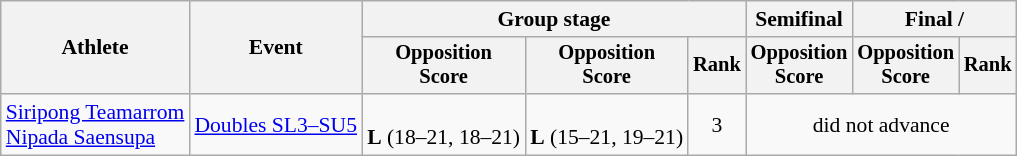<table class="wikitable" style="font-size:90%; text-align:center">
<tr>
<th rowspan="2">Athlete</th>
<th rowspan="2">Event</th>
<th colspan="3">Group stage</th>
<th>Semifinal</th>
<th colspan="2">Final / </th>
</tr>
<tr style="font-size:95%">
<th>Opposition<br>Score</th>
<th>Opposition<br>Score</th>
<th>Rank</th>
<th>Opposition<br>Score</th>
<th>Opposition<br>Score</th>
<th>Rank</th>
</tr>
<tr>
<td align="left"><a href='#'>Siripong Teamarrom</a><br><a href='#'>Nipada Saensupa</a></td>
<td align="left"><a href='#'>Doubles SL3–SU5</a></td>
<td><br><strong>L</strong> (18–21, 18–21)</td>
<td><br><strong>L</strong> (15–21, 19–21)</td>
<td>3</td>
<td colspan="3">did not advance</td>
</tr>
</table>
